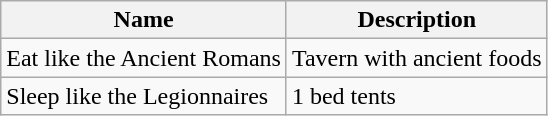<table class="wikitable">
<tr>
<th>Name</th>
<th>Description</th>
</tr>
<tr>
<td>Eat like the Ancient Romans</td>
<td>Tavern with ancient foods</td>
</tr>
<tr>
<td>Sleep like the Legionnaires</td>
<td>1 bed tents</td>
</tr>
</table>
